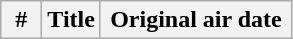<table class="wikitable plainrowheaders">
<tr>
<th width="20">#</th>
<th>Title</th>
<th width="120">Original air date<br></th>
</tr>
</table>
